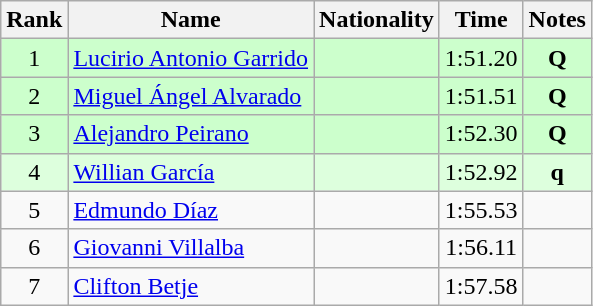<table class="wikitable sortable" style="text-align:center">
<tr>
<th>Rank</th>
<th>Name</th>
<th>Nationality</th>
<th>Time</th>
<th>Notes</th>
</tr>
<tr bgcolor=ccffcc>
<td align=center>1</td>
<td align=left><a href='#'>Lucirio Antonio Garrido</a></td>
<td align=left></td>
<td>1:51.20</td>
<td><strong>Q</strong></td>
</tr>
<tr bgcolor=ccffcc>
<td align=center>2</td>
<td align=left><a href='#'>Miguel Ángel Alvarado</a></td>
<td align=left></td>
<td>1:51.51</td>
<td><strong>Q</strong></td>
</tr>
<tr bgcolor=ccffcc>
<td align=center>3</td>
<td align=left><a href='#'>Alejandro Peirano</a></td>
<td align=left></td>
<td>1:52.30</td>
<td><strong>Q</strong></td>
</tr>
<tr bgcolor=ddffdd>
<td align=center>4</td>
<td align=left><a href='#'>Willian García</a></td>
<td align=left></td>
<td>1:52.92</td>
<td><strong>q</strong></td>
</tr>
<tr>
<td align=center>5</td>
<td align=left><a href='#'>Edmundo Díaz</a></td>
<td align=left></td>
<td>1:55.53</td>
<td></td>
</tr>
<tr>
<td align=center>6</td>
<td align=left><a href='#'>Giovanni Villalba</a></td>
<td align=left></td>
<td>1:56.11</td>
<td></td>
</tr>
<tr>
<td align=center>7</td>
<td align=left><a href='#'>Clifton Betje</a></td>
<td align=left></td>
<td>1:57.58</td>
<td></td>
</tr>
</table>
